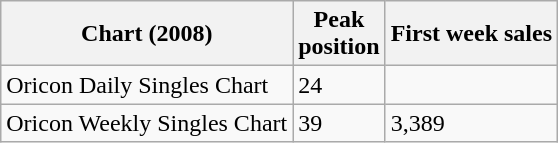<table class="wikitable">
<tr>
<th>Chart (2008)</th>
<th>Peak<br>position</th>
<th>First week sales</th>
</tr>
<tr>
<td>Oricon Daily Singles Chart</td>
<td>24</td>
<td></td>
</tr>
<tr>
<td>Oricon Weekly Singles Chart</td>
<td>39</td>
<td>3,389</td>
</tr>
</table>
